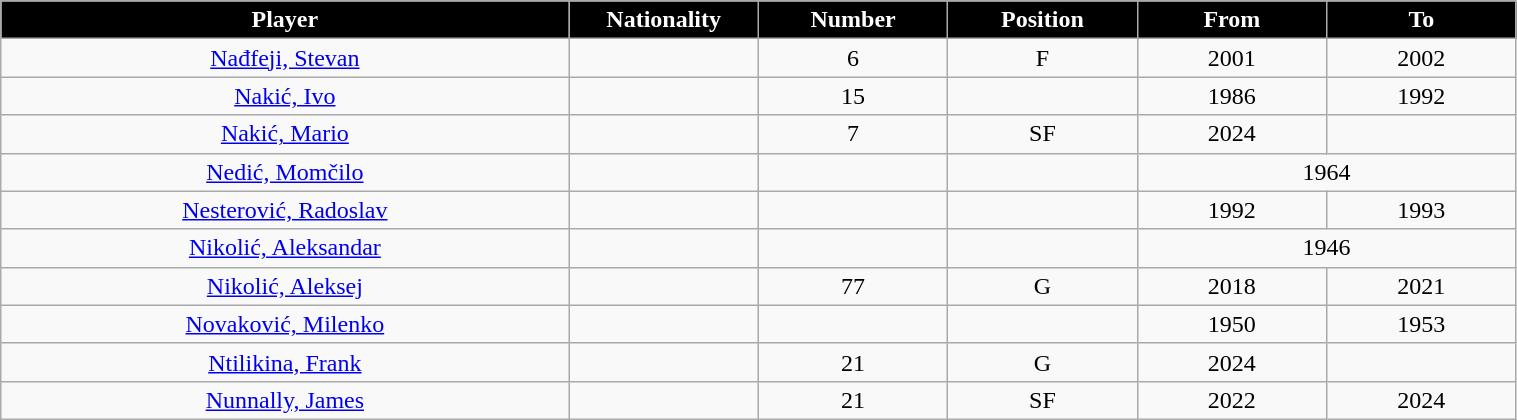<table class="wikitable" style="text-align:center" width="80%">
<tr>
<th style="background:black;color:white;" width="30%">Player</th>
<th style="background:black;color:white;" width="10%">Nationality</th>
<th style="background:black;color:white;" width="10%">Number</th>
<th style="background:black;color:white;" width="10%">Position</th>
<th style="background:black;color:white;" width="10%">From</th>
<th style="background:black;color:white;" width="10%">To</th>
</tr>
<tr>
<td><a href='#'>Nađfeji, Stevan</a></td>
<td></td>
<td>6</td>
<td>F</td>
<td>2001</td>
<td>2002</td>
</tr>
<tr>
<td><a href='#'>Nakić, Ivo</a></td>
<td></td>
<td>15</td>
<td></td>
<td>1986</td>
<td>1992</td>
</tr>
<tr>
<td><a href='#'>Nakić, Mario</a></td>
<td></td>
<td>7</td>
<td>SF</td>
<td>2024</td>
<td></td>
</tr>
<tr>
<td><a href='#'>Nedić, Momčilo</a></td>
<td></td>
<td></td>
<td></td>
<td colspan="2">1964</td>
</tr>
<tr>
<td><a href='#'>Nesterović, Radoslav</a></td>
<td></td>
<td></td>
<td></td>
<td>1992</td>
<td>1993</td>
</tr>
<tr>
<td><a href='#'>Nikolić, Aleksandar</a></td>
<td></td>
<td></td>
<td></td>
<td colspan="2">1946</td>
</tr>
<tr>
<td><a href='#'>Nikolić, Aleksej</a></td>
<td></td>
<td>77</td>
<td>G</td>
<td>2018</td>
<td>2021</td>
</tr>
<tr>
<td><a href='#'>Novaković, Milenko</a></td>
<td></td>
<td></td>
<td></td>
<td>1950</td>
<td>1953</td>
</tr>
<tr>
<td><a href='#'>Ntilikina, Frank</a></td>
<td></td>
<td>21</td>
<td>G</td>
<td>2024</td>
<td></td>
</tr>
<tr>
<td><a href='#'>Nunnally, James</a></td>
<td></td>
<td>21</td>
<td>SF</td>
<td>2022</td>
<td>2024</td>
</tr>
</table>
